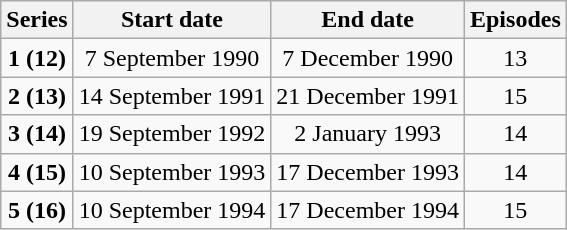<table class="wikitable" style="text-align:center;">
<tr>
<th>Series</th>
<th>Start date</th>
<th>End date</th>
<th>Episodes</th>
</tr>
<tr>
<td><strong>1 (12)</strong></td>
<td>7 September 1990</td>
<td>7 December 1990</td>
<td>13</td>
</tr>
<tr>
<td><strong>2 (13)</strong></td>
<td>14 September 1991</td>
<td>21 December 1991</td>
<td>15</td>
</tr>
<tr>
<td><strong>3 (14)</strong></td>
<td>19 September 1992</td>
<td>2 January 1993</td>
<td>14</td>
</tr>
<tr>
<td><strong>4 (15)</strong></td>
<td>10 September 1993</td>
<td>17 December 1993</td>
<td>14</td>
</tr>
<tr>
<td><strong>5 (16)</strong></td>
<td>10 September 1994</td>
<td>17 December 1994</td>
<td>15</td>
</tr>
</table>
